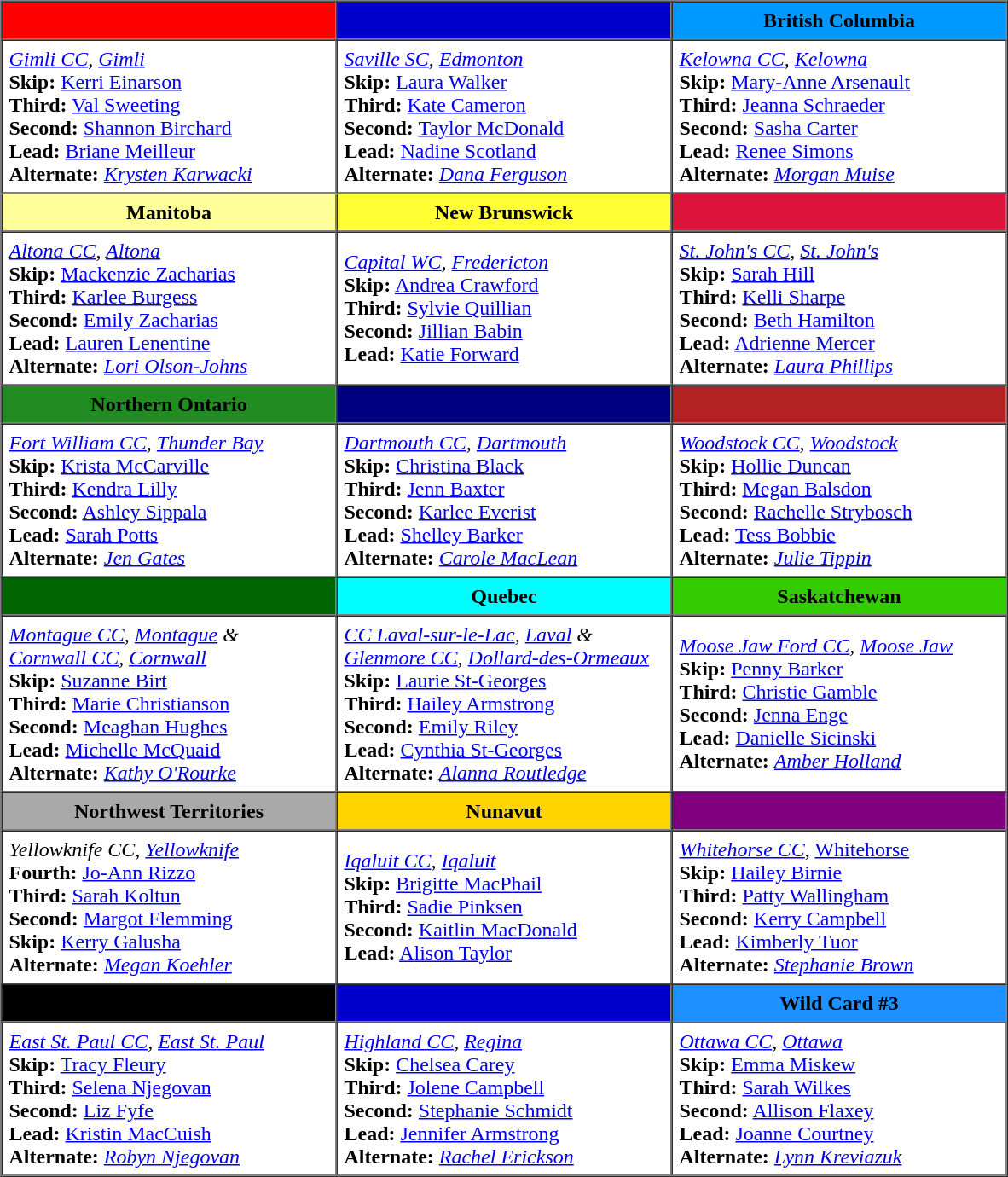<table border=1 cellpadding=5 cellspacing=0>
<tr>
<th bgcolor="#FF0000" width="250"> </th>
<th bgcolor="#0000CD" width="250"> </th>
<th bgcolor="#0099FF" width="250"> British Columbia</th>
</tr>
<tr>
<td><em><a href='#'>Gimli CC</a>, <a href='#'>Gimli</a></em><br><strong>Skip:</strong> <a href='#'>Kerri Einarson</a><br>
<strong>Third:</strong> <a href='#'>Val Sweeting</a><br>
<strong>Second:</strong> <a href='#'>Shannon Birchard</a><br>
<strong>Lead:</strong> <a href='#'>Briane Meilleur</a><br>
<strong>Alternate:</strong> <em><a href='#'>Krysten Karwacki</a></em></td>
<td><em><a href='#'>Saville SC</a>, <a href='#'>Edmonton</a></em><br><strong>Skip:</strong> <a href='#'>Laura Walker</a><br>
<strong>Third:</strong> <a href='#'>Kate Cameron</a><br>
<strong>Second:</strong> <a href='#'>Taylor McDonald</a><br>
<strong>Lead:</strong> <a href='#'>Nadine Scotland</a><br>
<strong>Alternate:</strong> <em><a href='#'>Dana Ferguson</a></em></td>
<td><em><a href='#'>Kelowna CC</a>, <a href='#'>Kelowna</a></em><br><strong>Skip:</strong> <a href='#'>Mary-Anne Arsenault</a><br>
<strong>Third:</strong> <a href='#'>Jeanna Schraeder</a><br>
<strong>Second:</strong> <a href='#'>Sasha Carter</a><br>
<strong>Lead:</strong> <a href='#'>Renee Simons</a><br>
<strong>Alternate:</strong> <em><a href='#'>Morgan Muise</a></em></td>
</tr>
<tr border=1 cellpadding=5 cellspacing=0>
<th bgcolor="#FFFF99" width="250"> Manitoba</th>
<th bgcolor="#FFFF33" width="250"> New Brunswick</th>
<th bgcolor="#DC143C" width="250"> </th>
</tr>
<tr>
<td><em><a href='#'>Altona CC</a>, <a href='#'>Altona</a></em><br><strong>Skip:</strong> <a href='#'>Mackenzie Zacharias</a><br>
<strong>Third:</strong> <a href='#'>Karlee Burgess</a><br>
<strong>Second:</strong> <a href='#'>Emily Zacharias</a><br>
<strong>Lead:</strong> <a href='#'>Lauren Lenentine</a><br>
<strong>Alternate:</strong> <em><a href='#'>Lori Olson-Johns</a></em></td>
<td><em><a href='#'>Capital WC</a>, <a href='#'>Fredericton</a></em><br><strong>Skip:</strong> <a href='#'>Andrea Crawford</a><br>
<strong>Third:</strong> <a href='#'>Sylvie Quillian</a><br>
<strong>Second:</strong> <a href='#'>Jillian Babin</a><br>
<strong>Lead:</strong> <a href='#'>Katie Forward</a></td>
<td><em><a href='#'>St. John's CC</a>, <a href='#'>St. John's</a></em><br><strong>Skip:</strong> <a href='#'>Sarah Hill</a><br>
<strong>Third:</strong> <a href='#'>Kelli Sharpe</a><br>
<strong>Second:</strong> <a href='#'>Beth Hamilton</a><br>
<strong>Lead:</strong> <a href='#'>Adrienne Mercer</a><br>
<strong>Alternate:</strong> <em><a href='#'>Laura Phillips</a></em></td>
</tr>
<tr border=1 cellpadding=5 cellspacing=0>
<th bgcolor="#228B22" width="250"> Northern Ontario</th>
<th bgcolor="#000080" width="250"> </th>
<th bgcolor="#B22222" width="250"> </th>
</tr>
<tr>
<td><em><a href='#'>Fort William CC</a>, <a href='#'>Thunder Bay</a></em><br><strong>Skip:</strong> <a href='#'>Krista McCarville</a><br>
<strong>Third:</strong> <a href='#'>Kendra Lilly</a><br>
<strong>Second:</strong> <a href='#'>Ashley Sippala</a><br>
<strong>Lead:</strong> <a href='#'>Sarah Potts</a><br>
<strong>Alternate:</strong> <em><a href='#'>Jen Gates</a></em></td>
<td><em><a href='#'>Dartmouth CC</a>, <a href='#'>Dartmouth</a></em><br><strong>Skip:</strong> <a href='#'>Christina Black</a><br>
<strong>Third:</strong> <a href='#'>Jenn Baxter</a><br>
<strong>Second:</strong> <a href='#'>Karlee Everist</a><br>
<strong>Lead:</strong> <a href='#'>Shelley Barker</a><br>
<strong>Alternate:</strong> <em><a href='#'>Carole MacLean</a></em></td>
<td><em><a href='#'>Woodstock CC</a>, <a href='#'>Woodstock</a></em><br><strong>Skip:</strong> <a href='#'>Hollie Duncan</a><br>
<strong>Third:</strong> <a href='#'>Megan Balsdon</a><br>
<strong>Second:</strong> <a href='#'>Rachelle Strybosch</a><br>
<strong>Lead:</strong> <a href='#'>Tess Bobbie</a><br>
<strong>Alternate:</strong> <em><a href='#'>Julie Tippin</a></em></td>
</tr>
<tr border=1 cellpadding=5 cellspacing=0>
<th bgcolor="#006400" width="250"> </th>
<th bgcolor="#00FFFF" width="250"> Quebec</th>
<th bgcolor="#33CC00" width="250"> Saskatchewan</th>
</tr>
<tr>
<td><em><a href='#'>Montague CC</a>, <a href='#'>Montague</a> & <br> <a href='#'>Cornwall CC</a>, <a href='#'>Cornwall</a></em><br><strong>Skip:</strong> <a href='#'>Suzanne Birt</a><br>
<strong>Third:</strong> <a href='#'>Marie Christianson</a><br>
<strong>Second:</strong> <a href='#'>Meaghan Hughes</a><br>
<strong>Lead:</strong> <a href='#'>Michelle McQuaid</a><br>
<strong>Alternate:</strong> <em><a href='#'>Kathy O'Rourke</a></em></td>
<td><em><a href='#'>CC Laval-sur-le-Lac</a>, <a href='#'>Laval</a> & <br> <a href='#'>Glenmore CC</a>, <a href='#'>Dollard-des-Ormeaux</a></em><br><strong>Skip:</strong> <a href='#'>Laurie St-Georges</a><br>
<strong>Third:</strong> <a href='#'>Hailey Armstrong</a><br>
<strong>Second:</strong> <a href='#'>Emily Riley</a><br>
<strong>Lead:</strong> <a href='#'>Cynthia St-Georges</a><br>
<strong>Alternate:</strong> <em><a href='#'>Alanna Routledge</a></em></td>
<td><em><a href='#'>Moose Jaw Ford CC</a>, <a href='#'>Moose Jaw</a></em><br><strong>Skip:</strong> <a href='#'>Penny Barker</a><br>
<strong>Third:</strong> <a href='#'>Christie Gamble</a><br>
<strong>Second:</strong> <a href='#'>Jenna Enge</a><br>
<strong>Lead:</strong> <a href='#'>Danielle Sicinski</a><br>
<strong>Alternate:</strong> <em><a href='#'>Amber Holland</a></em></td>
</tr>
<tr border=1 cellpadding=5 cellspacing=0>
<th bgcolor="#A9A9A9" width="250"> Northwest Territories</th>
<th bgcolor="#FFDD500" width="250"> Nunavut</th>
<th bgcolor="#800080" width="250"> </th>
</tr>
<tr>
<td><em>Yellowknife CC, <a href='#'>Yellowknife</a></em><br><strong>Fourth:</strong> <a href='#'>Jo-Ann Rizzo</a><br>
<strong>Third:</strong> <a href='#'>Sarah Koltun</a><br>
<strong>Second:</strong> <a href='#'>Margot Flemming</a><br>
<strong>Skip:</strong> <a href='#'>Kerry Galusha</a><br>
<strong>Alternate:</strong> <em><a href='#'>Megan Koehler</a></em></td>
<td><em><a href='#'>Iqaluit CC</a>, <a href='#'>Iqaluit</a></em><br><strong>Skip:</strong> <a href='#'>Brigitte MacPhail</a><br>
<strong>Third:</strong> <a href='#'>Sadie Pinksen</a><br>
<strong>Second:</strong> <a href='#'>Kaitlin MacDonald</a><br>
<strong>Lead:</strong> <a href='#'>Alison Taylor</a></td>
<td><em><a href='#'>Whitehorse CC</a></em>, <a href='#'>Whitehorse</a><br><strong>Skip:</strong> <a href='#'>Hailey Birnie</a><br>
<strong>Third:</strong> <a href='#'>Patty Wallingham</a><br>
<strong>Second:</strong> <a href='#'>Kerry Campbell</a><br>
<strong>Lead:</strong> <a href='#'>Kimberly Tuor</a><br>
<strong>Alternate:</strong> <em><a href='#'>Stephanie Brown</a></em></td>
</tr>
<tr border=1 cellpadding=5 cellspacing=0>
<th bgcolor="#00000" width="250"> </th>
<th bgcolor="#0000CD" width="250"> </th>
<th bgcolor="#1E90FF" width="250"> Wild Card #3</th>
</tr>
<tr>
<td><em><a href='#'>East St. Paul CC</a>, <a href='#'>East St. Paul</a></em><br><strong>Skip:</strong> <a href='#'>Tracy Fleury</a><br>  
<strong>Third:</strong> <a href='#'>Selena Njegovan</a><br>
<strong>Second:</strong> <a href='#'>Liz Fyfe</a><br>
<strong>Lead:</strong> <a href='#'>Kristin MacCuish</a><br>
<strong>Alternate:</strong> <em><a href='#'>Robyn Njegovan</a></em></td>
<td><em><a href='#'>Highland CC</a>, <a href='#'>Regina</a></em><br><strong>Skip:</strong> <a href='#'>Chelsea Carey</a><br>
<strong>Third:</strong> <a href='#'>Jolene Campbell</a><br>
<strong>Second:</strong> <a href='#'>Stephanie Schmidt</a><br>
<strong>Lead:</strong> <a href='#'>Jennifer Armstrong</a><br>
<strong>Alternate:</strong> <em><a href='#'>Rachel Erickson</a></em></td>
<td><em><a href='#'>Ottawa CC</a>, <a href='#'>Ottawa</a></em><br><strong>Skip:</strong> <a href='#'>Emma Miskew</a><br>
<strong>Third:</strong> <a href='#'>Sarah Wilkes</a><br>
<strong>Second:</strong> <a href='#'>Allison Flaxey</a><br>
<strong>Lead:</strong> <a href='#'>Joanne Courtney</a><br>
<strong>Alternate:</strong> <em><a href='#'>Lynn Kreviazuk</a></em></td>
</tr>
</table>
